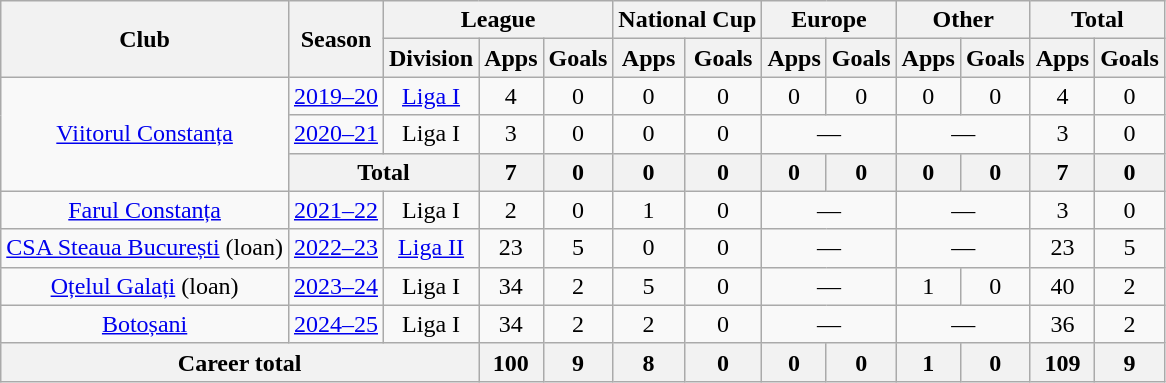<table class=wikitable style=text-align:center>
<tr>
<th rowspan=2>Club</th>
<th rowspan=2>Season</th>
<th colspan=3>League</th>
<th colspan=2>National Cup</th>
<th colspan=2>Europe</th>
<th colspan=2>Other</th>
<th colspan=2>Total</th>
</tr>
<tr>
<th>Division</th>
<th>Apps</th>
<th>Goals</th>
<th>Apps</th>
<th>Goals</th>
<th>Apps</th>
<th>Goals</th>
<th>Apps</th>
<th>Goals</th>
<th>Apps</th>
<th>Goals</th>
</tr>
<tr>
<td rowspan="3"><a href='#'>Viitorul Constanța</a></td>
<td><a href='#'>2019–20</a></td>
<td rowspan="1"><a href='#'>Liga I</a></td>
<td>4</td>
<td>0</td>
<td>0</td>
<td>0</td>
<td>0</td>
<td>0</td>
<td>0</td>
<td>0</td>
<td>4</td>
<td>0</td>
</tr>
<tr>
<td><a href='#'>2020–21</a></td>
<td rowspan="1">Liga I</td>
<td>3</td>
<td>0</td>
<td>0</td>
<td>0</td>
<td colspan="2">—</td>
<td colspan="2">—</td>
<td>3</td>
<td>0</td>
</tr>
<tr>
<th colspan="2">Total</th>
<th>7</th>
<th>0</th>
<th>0</th>
<th>0</th>
<th>0</th>
<th>0</th>
<th>0</th>
<th>0</th>
<th>7</th>
<th>0</th>
</tr>
<tr>
<td rowspan="1"><a href='#'>Farul Constanța</a></td>
<td><a href='#'>2021–22</a></td>
<td rowspan="1">Liga I</td>
<td>2</td>
<td>0</td>
<td>1</td>
<td>0</td>
<td colspan="2">—</td>
<td colspan="2">—</td>
<td>3</td>
<td>0</td>
</tr>
<tr>
<td rowspan="1"><a href='#'>CSA Steaua București</a> (loan)</td>
<td><a href='#'>2022–23</a></td>
<td rowspan="1"><a href='#'>Liga II</a></td>
<td>23</td>
<td>5</td>
<td>0</td>
<td>0</td>
<td colspan="2">—</td>
<td colspan="2">—</td>
<td>23</td>
<td>5</td>
</tr>
<tr>
<td rowspan="1"><a href='#'>Oțelul Galați</a> (loan)</td>
<td><a href='#'>2023–24</a></td>
<td rowspan="1">Liga I</td>
<td>34</td>
<td>2</td>
<td>5</td>
<td>0</td>
<td colspan="2">—</td>
<td>1</td>
<td>0</td>
<td>40</td>
<td>2</td>
</tr>
<tr>
<td rowspan="1"><a href='#'>Botoșani</a></td>
<td><a href='#'>2024–25</a></td>
<td rowspan="1">Liga I</td>
<td>34</td>
<td>2</td>
<td>2</td>
<td>0</td>
<td colspan="2">—</td>
<td colspan="2">—</td>
<td>36</td>
<td>2</td>
</tr>
<tr>
<th colspan="3">Career total</th>
<th>100</th>
<th>9</th>
<th>8</th>
<th>0</th>
<th>0</th>
<th>0</th>
<th>1</th>
<th>0</th>
<th>109</th>
<th>9</th>
</tr>
</table>
